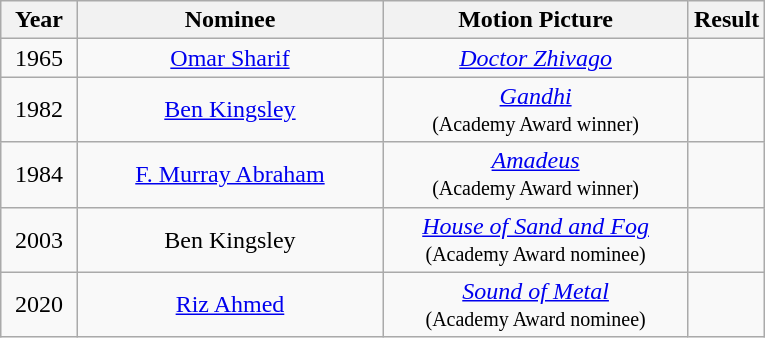<table class="wikitable" style="text-align: center">
<tr>
<th style="width:10%;">Year</th>
<th style="width:40%;">Nominee</th>
<th style="width:40%;">Motion Picture</th>
<th style="width:10%;">Result</th>
</tr>
<tr>
<td>1965</td>
<td><a href='#'>Omar Sharif</a></td>
<td><em><a href='#'>Doctor Zhivago</a></em></td>
<td></td>
</tr>
<tr>
<td>1982</td>
<td><a href='#'>Ben Kingsley</a></td>
<td><em><a href='#'>Gandhi</a></em><br><small>(Academy Award winner)</small></td>
<td></td>
</tr>
<tr>
<td>1984</td>
<td><a href='#'>F. Murray Abraham</a></td>
<td><em><a href='#'>Amadeus</a></em><br><small>(Academy Award winner)</small></td>
<td></td>
</tr>
<tr>
<td>2003</td>
<td>Ben Kingsley</td>
<td><em><a href='#'>House of Sand and Fog</a></em><br><small>(Academy Award nominee)</small></td>
<td></td>
</tr>
<tr>
<td>2020</td>
<td><a href='#'>Riz Ahmed</a></td>
<td><em><a href='#'>Sound of Metal</a></em><br><small>(Academy Award nominee)</small></td>
<td></td>
</tr>
</table>
